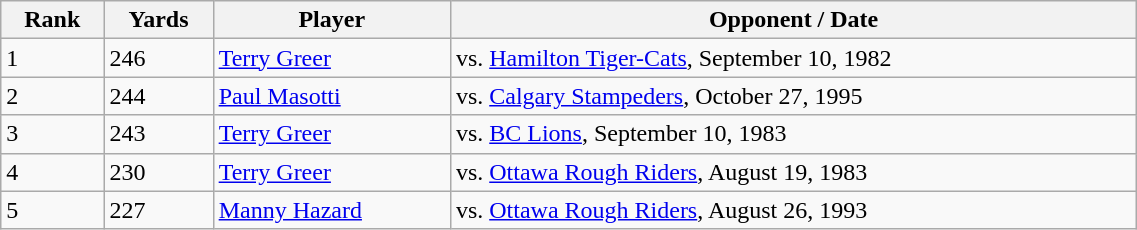<table class="wikitable" style="width:60%; text-align:left; border-collapse:collapse;">
<tr>
<th>Rank</th>
<th>Yards</th>
<th>Player</th>
<th>Opponent / Date</th>
</tr>
<tr>
<td>1</td>
<td>246</td>
<td><a href='#'>Terry Greer</a></td>
<td>vs. <a href='#'>Hamilton Tiger-Cats</a>, September 10, 1982</td>
</tr>
<tr>
<td>2</td>
<td>244</td>
<td><a href='#'>Paul Masotti</a></td>
<td>vs. <a href='#'>Calgary Stampeders</a>, October 27, 1995</td>
</tr>
<tr>
<td>3</td>
<td>243</td>
<td><a href='#'>Terry Greer</a></td>
<td>vs. <a href='#'>BC Lions</a>, September 10, 1983</td>
</tr>
<tr>
<td>4</td>
<td>230</td>
<td><a href='#'>Terry Greer</a></td>
<td>vs. <a href='#'>Ottawa Rough Riders</a>, August 19, 1983</td>
</tr>
<tr>
<td>5</td>
<td>227</td>
<td><a href='#'>Manny Hazard</a></td>
<td>vs. <a href='#'>Ottawa Rough Riders</a>, August 26, 1993</td>
</tr>
</table>
